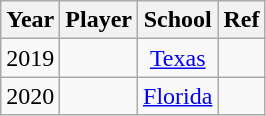<table class="wikitable sortable plainrowheaders" style="text-align:center;">
<tr>
<th scope="col">Year</th>
<th scope="col">Player</th>
<th scope="col">School</th>
<th scope="col" class="unsortable">Ref</th>
</tr>
<tr>
<td>2019</td>
<td></td>
<td><a href='#'>Texas</a></td>
<td></td>
</tr>
<tr>
<td>2020</td>
<td></td>
<td><a href='#'>Florida</a></td>
<td></td>
</tr>
</table>
